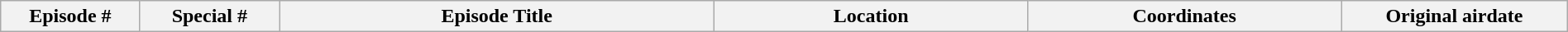<table class="wikitable plainrowheaders" style="width:100%; margin:auto;">
<tr>
<th width="8%">Episode #</th>
<th width="8%">Special #</th>
<th width="25%">Episode Title</th>
<th width="18%">Location</th>
<th width="18%">Coordinates</th>
<th width="13%">Original airdate<br><onlyinclude>



</onlyinclude></th>
</tr>
</table>
